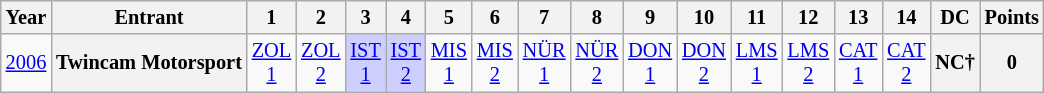<table class="wikitable" style="text-align:center; font-size:85%">
<tr>
<th>Year</th>
<th>Entrant</th>
<th>1</th>
<th>2</th>
<th>3</th>
<th>4</th>
<th>5</th>
<th>6</th>
<th>7</th>
<th>8</th>
<th>9</th>
<th>10</th>
<th>11</th>
<th>12</th>
<th>13</th>
<th>14</th>
<th>DC</th>
<th>Points</th>
</tr>
<tr>
<td><a href='#'>2006</a></td>
<th nowrap>Twincam Motorsport</th>
<td><a href='#'>ZOL<br>1</a></td>
<td><a href='#'>ZOL<br>2</a></td>
<td style="background:#cfcfff;"><a href='#'>IST<br>1</a><br></td>
<td style="background:#cfcfff;"><a href='#'>IST<br>2</a><br></td>
<td><a href='#'>MIS<br>1</a></td>
<td><a href='#'>MIS<br>2</a></td>
<td><a href='#'>NÜR<br>1</a></td>
<td><a href='#'>NÜR<br>2</a></td>
<td><a href='#'>DON<br>1</a></td>
<td><a href='#'>DON<br>2</a></td>
<td><a href='#'>LMS<br>1</a></td>
<td><a href='#'>LMS<br>2</a></td>
<td><a href='#'>CAT<br>1</a></td>
<td><a href='#'>CAT<br>2</a></td>
<th>NC†</th>
<th>0</th>
</tr>
</table>
